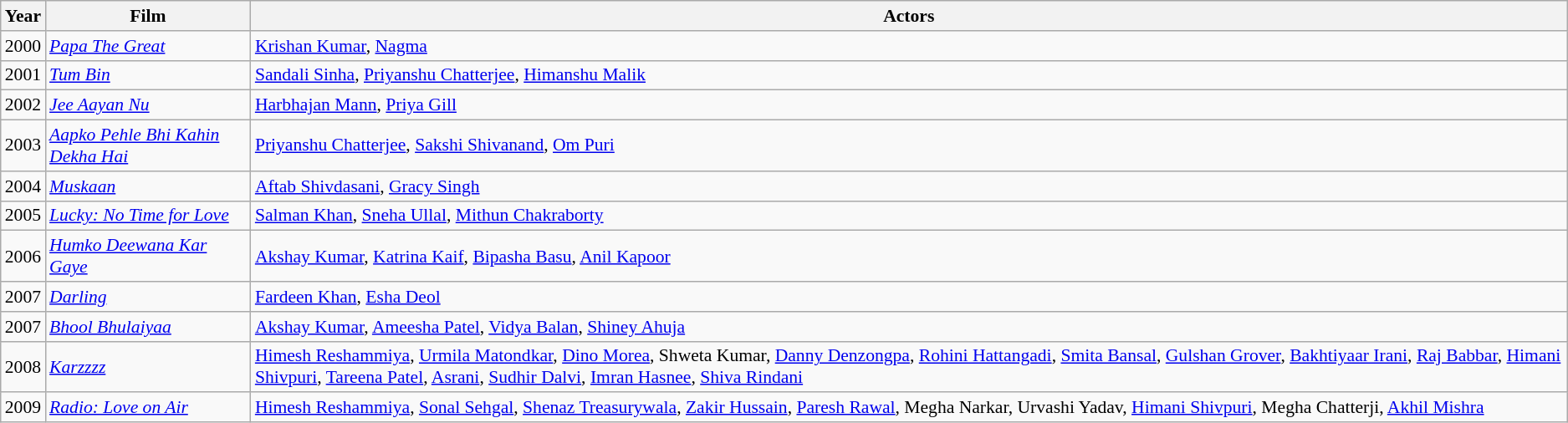<table class="wikitable sortable" style="font-size:90%">
<tr>
<th>Year</th>
<th>Film</th>
<th>Actors</th>
</tr>
<tr>
<td>2000</td>
<td><em><a href='#'>Papa The Great</a></em></td>
<td><a href='#'>Krishan Kumar</a>, <a href='#'>Nagma</a></td>
</tr>
<tr>
<td>2001</td>
<td><em><a href='#'>Tum Bin</a></em></td>
<td><a href='#'>Sandali Sinha</a>, <a href='#'>Priyanshu Chatterjee</a>, <a href='#'>Himanshu Malik</a></td>
</tr>
<tr>
<td>2002</td>
<td><em><a href='#'>Jee Aayan Nu</a></em></td>
<td><a href='#'>Harbhajan Mann</a>, <a href='#'>Priya Gill</a></td>
</tr>
<tr>
<td>2003</td>
<td><em><a href='#'>Aapko Pehle Bhi Kahin Dekha Hai</a></em></td>
<td><a href='#'>Priyanshu Chatterjee</a>, <a href='#'>Sakshi Shivanand</a>, <a href='#'>Om Puri</a></td>
</tr>
<tr>
<td>2004</td>
<td><em><a href='#'>Muskaan</a></em></td>
<td><a href='#'>Aftab Shivdasani</a>, <a href='#'>Gracy Singh</a></td>
</tr>
<tr>
<td>2005</td>
<td><em><a href='#'>Lucky: No Time for Love</a></em></td>
<td><a href='#'>Salman Khan</a>, <a href='#'>Sneha Ullal</a>, <a href='#'>Mithun Chakraborty</a></td>
</tr>
<tr>
<td>2006</td>
<td><em><a href='#'>Humko Deewana Kar Gaye</a></em></td>
<td><a href='#'>Akshay Kumar</a>, <a href='#'>Katrina Kaif</a>, <a href='#'>Bipasha Basu</a>, <a href='#'>Anil Kapoor</a></td>
</tr>
<tr>
<td>2007</td>
<td><em><a href='#'>Darling</a></em></td>
<td><a href='#'>Fardeen Khan</a>, <a href='#'>Esha Deol</a></td>
</tr>
<tr>
<td>2007</td>
<td><em><a href='#'>Bhool Bhulaiyaa</a></em></td>
<td><a href='#'>Akshay Kumar</a>, <a href='#'>Ameesha Patel</a>, <a href='#'>Vidya Balan</a>, <a href='#'>Shiney Ahuja</a></td>
</tr>
<tr>
<td>2008</td>
<td><em><a href='#'>Karzzzz</a></em></td>
<td><a href='#'>Himesh Reshammiya</a>, <a href='#'>Urmila Matondkar</a>, <a href='#'>Dino Morea</a>, Shweta Kumar, <a href='#'>Danny Denzongpa</a>, <a href='#'>Rohini Hattangadi</a>, <a href='#'>Smita Bansal</a>, <a href='#'>Gulshan Grover</a>, <a href='#'>Bakhtiyaar Irani</a>, <a href='#'>Raj Babbar</a>, <a href='#'>Himani Shivpuri</a>, <a href='#'>Tareena Patel</a>, <a href='#'>Asrani</a>, <a href='#'>Sudhir Dalvi</a>, <a href='#'>Imran Hasnee</a>, <a href='#'>Shiva Rindani</a></td>
</tr>
<tr>
<td>2009</td>
<td><em><a href='#'>Radio: Love on Air</a></em></td>
<td><a href='#'>Himesh Reshammiya</a>, <a href='#'>Sonal Sehgal</a>, <a href='#'>Shenaz Treasurywala</a>, <a href='#'>Zakir Hussain</a>, <a href='#'>Paresh Rawal</a>, Megha Narkar, Urvashi Yadav, <a href='#'>Himani Shivpuri</a>, Megha Chatterji, <a href='#'>Akhil Mishra</a></td>
</tr>
</table>
